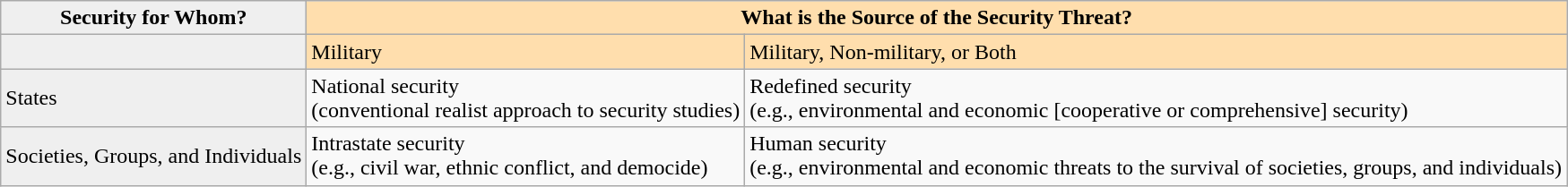<table class="wikitable">
<tr>
<th style="background:#efefef;">Security for Whom?</th>
<th colspan="2" style="background:#ffdead;">What is the Source of the Security Threat?</th>
</tr>
<tr>
<td style="background:#efefef;"></td>
<td style="background:#ffdead;">Military</td>
<td style="background:#ffdead;">Military, Non-military, or Both</td>
</tr>
<tr>
<td style="background:#efefef;">States</td>
<td>National security<br>(conventional realist approach to security studies)</td>
<td>Redefined security<br>(e.g., environmental and economic [cooperative or comprehensive] security)</td>
</tr>
<tr>
<td style="background:#efefef;">Societies, Groups, and Individuals</td>
<td>Intrastate security<br>(e.g., civil war, ethnic conflict, and democide)</td>
<td>Human security<br>(e.g., environmental and economic threats to the survival of societies, groups, and individuals)</td>
</tr>
</table>
